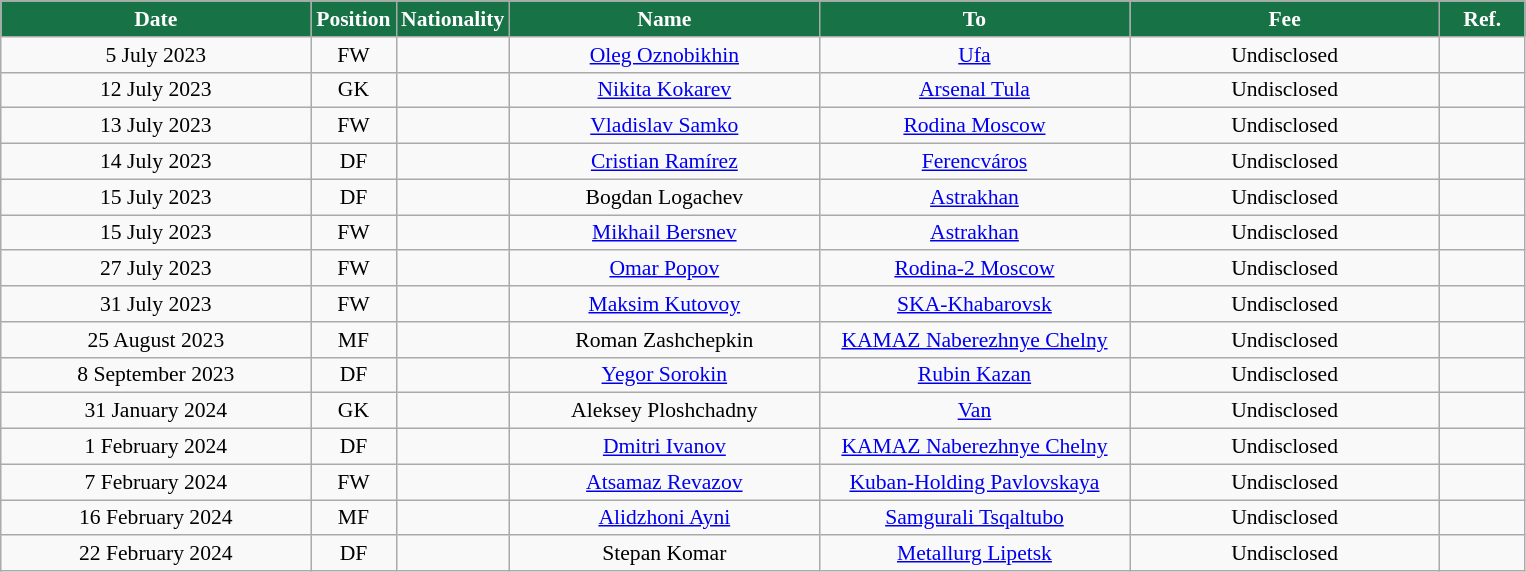<table class="wikitable"  style="text-align:center; font-size:90%; ">
<tr>
<th style="background:#177245; color:#FFFFFF; width:200px;">Date</th>
<th style="background:#177245; color:#FFFFFF; width:50px;">Position</th>
<th style="background:#177245; color:#FFFFFF; width:50px;">Nationality</th>
<th style="background:#177245; color:#FFFFFF; width:200px;">Name</th>
<th style="background:#177245; color:#FFFFFF; width:200px;">To</th>
<th style="background:#177245; color:#FFFFFF; width:200px;">Fee</th>
<th style="background:#177245; color:#FFFFFF; width:50px;">Ref.</th>
</tr>
<tr>
<td>5 July 2023</td>
<td>FW</td>
<td></td>
<td><a href='#'>Oleg Oznobikhin</a></td>
<td><a href='#'>Ufa</a></td>
<td>Undisclosed</td>
<td></td>
</tr>
<tr>
<td>12 July 2023</td>
<td>GK</td>
<td></td>
<td><a href='#'>Nikita Kokarev</a></td>
<td><a href='#'>Arsenal Tula</a></td>
<td>Undisclosed</td>
<td></td>
</tr>
<tr>
<td>13 July 2023</td>
<td>FW</td>
<td></td>
<td><a href='#'>Vladislav Samko</a></td>
<td><a href='#'>Rodina Moscow</a></td>
<td>Undisclosed</td>
<td></td>
</tr>
<tr>
<td>14 July 2023</td>
<td>DF</td>
<td></td>
<td><a href='#'>Cristian Ramírez</a></td>
<td><a href='#'>Ferencváros</a></td>
<td>Undisclosed</td>
<td></td>
</tr>
<tr>
<td>15 July 2023</td>
<td>DF</td>
<td></td>
<td>Bogdan Logachev</td>
<td><a href='#'>Astrakhan</a></td>
<td>Undisclosed</td>
<td></td>
</tr>
<tr>
<td>15 July 2023</td>
<td>FW</td>
<td></td>
<td><a href='#'>Mikhail Bersnev</a></td>
<td><a href='#'>Astrakhan</a></td>
<td>Undisclosed</td>
<td></td>
</tr>
<tr>
<td>27 July 2023</td>
<td>FW</td>
<td></td>
<td><a href='#'>Omar Popov</a></td>
<td><a href='#'>Rodina-2 Moscow</a></td>
<td>Undisclosed</td>
<td></td>
</tr>
<tr>
<td>31 July 2023</td>
<td>FW</td>
<td></td>
<td><a href='#'>Maksim Kutovoy</a></td>
<td><a href='#'>SKA-Khabarovsk</a></td>
<td>Undisclosed</td>
<td></td>
</tr>
<tr>
<td>25 August 2023</td>
<td>MF</td>
<td></td>
<td>Roman Zashchepkin</td>
<td><a href='#'>KAMAZ Naberezhnye Chelny</a></td>
<td>Undisclosed</td>
<td></td>
</tr>
<tr>
<td>8 September 2023</td>
<td>DF</td>
<td></td>
<td><a href='#'>Yegor Sorokin</a></td>
<td><a href='#'>Rubin Kazan</a></td>
<td>Undisclosed</td>
<td></td>
</tr>
<tr>
<td>31 January 2024</td>
<td>GK</td>
<td></td>
<td>Aleksey Ploshchadny</td>
<td><a href='#'>Van</a></td>
<td>Undisclosed</td>
<td></td>
</tr>
<tr>
<td>1 February 2024</td>
<td>DF</td>
<td></td>
<td><a href='#'>Dmitri Ivanov</a></td>
<td><a href='#'>KAMAZ Naberezhnye Chelny</a></td>
<td>Undisclosed</td>
<td></td>
</tr>
<tr>
<td>7 February 2024</td>
<td>FW</td>
<td></td>
<td><a href='#'>Atsamaz Revazov</a></td>
<td><a href='#'>Kuban-Holding Pavlovskaya</a></td>
<td>Undisclosed</td>
<td></td>
</tr>
<tr>
<td>16 February 2024</td>
<td>MF</td>
<td></td>
<td><a href='#'>Alidzhoni Ayni</a></td>
<td><a href='#'>Samgurali Tsqaltubo</a></td>
<td>Undisclosed</td>
<td></td>
</tr>
<tr>
<td>22 February 2024</td>
<td>DF</td>
<td></td>
<td>Stepan Komar</td>
<td><a href='#'>Metallurg Lipetsk</a></td>
<td>Undisclosed</td>
<td></td>
</tr>
</table>
